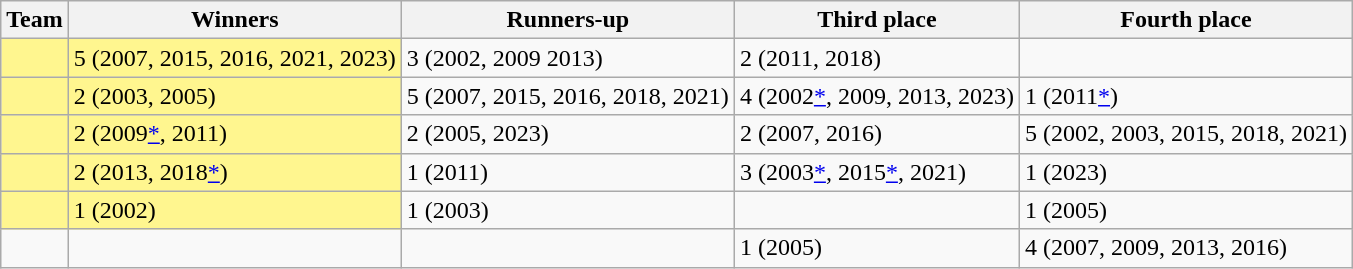<table class="wikitable sortable">
<tr>
<th>Team</th>
<th>Winners</th>
<th>Runners-up</th>
<th>Third place</th>
<th>Fourth place</th>
</tr>
<tr>
<td style=background:#FFF68F></td>
<td style=background:#FFF68F>5 (2007, 2015, 2016, 2021, 2023)</td>
<td>3 (2002, 2009 2013)</td>
<td>2 (2011, 2018)</td>
<td></td>
</tr>
<tr>
<td style=background:#FFF68F></td>
<td style=background:#FFF68F>2 (2003, 2005)</td>
<td>5 (2007, 2015, 2016, 2018, 2021)</td>
<td>4 (2002<a href='#'>*</a>, 2009, 2013, 2023)</td>
<td>1 (2011<a href='#'>*</a>)</td>
</tr>
<tr>
<td style=background:#FFF68F></td>
<td style=background:#FFF68F>2 (2009<a href='#'>*</a>, 2011)</td>
<td>2 (2005, 2023)</td>
<td>2 (2007, 2016)</td>
<td>5 (2002, 2003, 2015, 2018, 2021)</td>
</tr>
<tr>
<td style=background:#FFF68F></td>
<td style=background:#FFF68F>2 (2013, 2018<a href='#'>*</a>)</td>
<td>1 (2011)</td>
<td>3 (2003<a href='#'>*</a>, 2015<a href='#'>*</a>, 2021)</td>
<td>1 (2023)</td>
</tr>
<tr>
<td style=background:#FFF68F></td>
<td style=background:#FFF68F>1 (2002)</td>
<td>1 (2003)</td>
<td></td>
<td>1 (2005)</td>
</tr>
<tr>
<td></td>
<td></td>
<td></td>
<td>1 (2005)</td>
<td>4 (2007, 2009, 2013, 2016)</td>
</tr>
</table>
